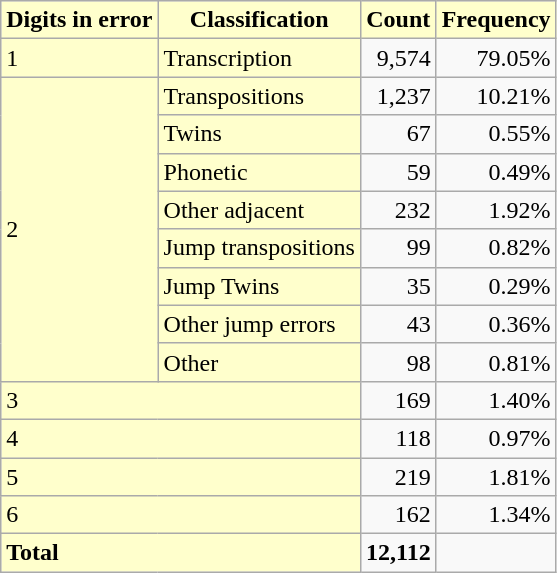<table class="wikitable">
<tr valign="middle">
<th style="background:#ffc">Digits in error</th>
<th style="background:#ffc">Classification</th>
<th style="background:#ffc">Count</th>
<th style="background:#ffc">Frequency</th>
</tr>
<tr>
<td style="background:#ffc">1</td>
<td style="background:#ffc">Transcription</td>
<td align="right">9,574</td>
<td align="right">79.05%</td>
</tr>
<tr>
<td style="background:#ffc" rowspan=8>2</td>
<td style="background:#ffc">Transpositions</td>
<td align="right">1,237</td>
<td align="right">10.21%</td>
</tr>
<tr>
<td style="background:#ffc">Twins</td>
<td align="right">67</td>
<td align="right">0.55%</td>
</tr>
<tr>
<td style="background:#ffc">Phonetic</td>
<td align="right">59</td>
<td align="right">0.49%</td>
</tr>
<tr>
<td style="background:#ffc">Other adjacent</td>
<td align="right">232</td>
<td align="right">1.92%</td>
</tr>
<tr>
<td style="background:#ffc">Jump transpositions</td>
<td align="right">99</td>
<td align="right">0.82%</td>
</tr>
<tr>
<td style="background:#ffc">Jump Twins</td>
<td align="right">35</td>
<td align="right">0.29%</td>
</tr>
<tr>
<td style="background:#ffc">Other jump errors</td>
<td align="right">43</td>
<td align="right">0.36%</td>
</tr>
<tr>
<td style="background:#ffc">Other</td>
<td align="right">98</td>
<td align="right">0.81%</td>
</tr>
<tr>
<td colspan=2 style="background:#ffc">3</td>
<td align="right">169</td>
<td align="right">1.40%</td>
</tr>
<tr>
<td colspan=2 style="background:#ffc">4</td>
<td align="right">118</td>
<td align="right">0.97%</td>
</tr>
<tr>
<td colspan=2 style="background:#ffc">5</td>
<td align="right">219</td>
<td align="right">1.81%</td>
</tr>
<tr>
<td colspan=2 style="background:#ffc">6</td>
<td align="right">162</td>
<td align="right">1.34%</td>
</tr>
<tr>
<td colspan=2 style="background:#ffc"><strong>Total</strong></td>
<td align="right"><strong>12,112</strong></td>
<td></td>
</tr>
</table>
